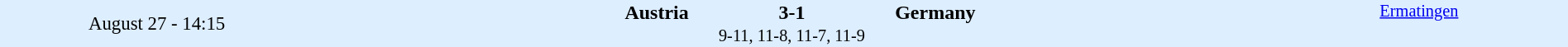<table style="width: 100%; background:#ddeeff;" cellspacing="0">
<tr>
<td style=font-size:95% align=center rowspan=3 width=20%>August 27 - 14:15</td>
</tr>
<tr>
<td width=24% align=right><strong>Austria</strong></td>
<td align=center width=13%><strong>3-1</strong></td>
<td width=24%><strong>Germany</strong></td>
<td style=font-size:85% rowspan=3 valign=top align=center><a href='#'>Ermatingen</a></td>
</tr>
<tr style=font-size:85%>
<td colspan=3 align=center>9-11, 11-8, 11-7, 11-9</td>
</tr>
</table>
